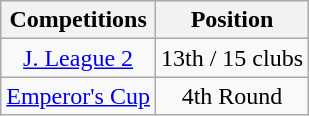<table class="wikitable" style="text-align:center;">
<tr>
<th>Competitions</th>
<th>Position</th>
</tr>
<tr>
<td><a href='#'>J. League 2</a></td>
<td>13th / 15 clubs</td>
</tr>
<tr>
<td><a href='#'>Emperor's Cup</a></td>
<td>4th Round</td>
</tr>
</table>
